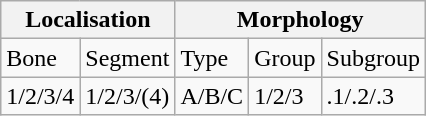<table class="wikitable">
<tr>
<th colspan="2">Localisation</th>
<th colspan="3">Morphology</th>
</tr>
<tr>
<td>Bone</td>
<td>Segment</td>
<td>Type</td>
<td>Group</td>
<td>Subgroup</td>
</tr>
<tr>
<td>1/2/3/4</td>
<td>1/2/3/(4)</td>
<td>A/B/C</td>
<td>1/2/3</td>
<td>.1/.2/.3</td>
</tr>
</table>
